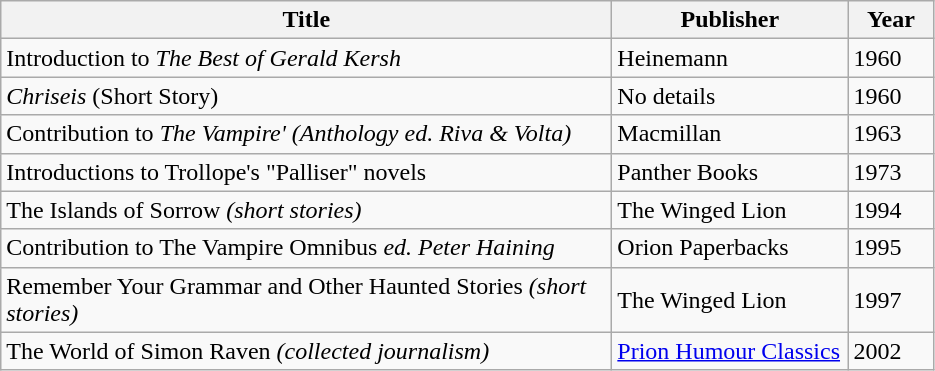<table class="wikitable">
<tr>
<th width="400">Title</th>
<th width="150">Publisher</th>
<th width="50">Year</th>
</tr>
<tr>
<td>Introduction to <em>The Best of Gerald Kersh</em></td>
<td>Heinemann</td>
<td>1960</td>
</tr>
<tr>
<td><em>Chriseis</em> (Short Story)</td>
<td>No details</td>
<td>1960</td>
</tr>
<tr>
<td>Contribution to <em>The Vampire' (Anthology ed. Riva & Volta)</td>
<td>Macmillan</td>
<td>1963</td>
</tr>
<tr>
<td></em>Introductions to Trollope's "Palliser" novels<em></td>
<td>Panther Books</td>
<td>1973</td>
</tr>
<tr>
<td></em>The Islands of Sorrow<em> (short stories)</td>
<td>The Winged Lion</td>
<td>1994</td>
</tr>
<tr>
<td>Contribution to </em>The Vampire Omnibus<em> ed. Peter Haining</td>
<td>Orion Paperbacks</td>
<td>1995</td>
</tr>
<tr>
<td></em>Remember Your Grammar and Other Haunted Stories<em> (short stories)</td>
<td>The Winged Lion</td>
<td>1997</td>
</tr>
<tr>
<td></em>The World of Simon Raven<em> (collected journalism)</td>
<td><a href='#'>Prion Humour Classics</a></td>
<td>2002</td>
</tr>
</table>
